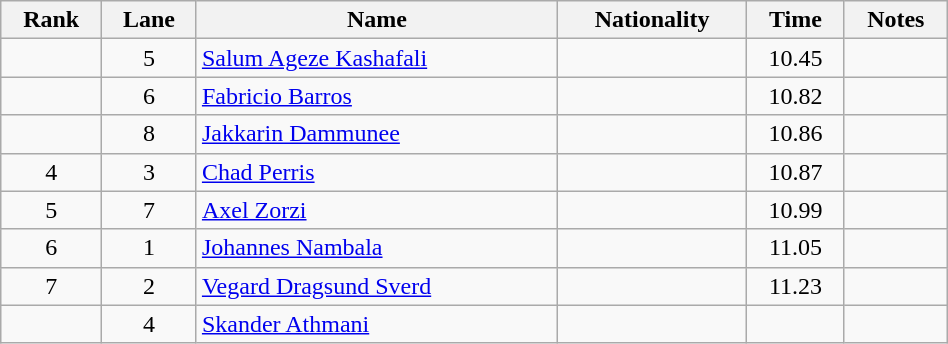<table class="wikitable sortable" style="text-align:center ; width:50%">
<tr>
<th>Rank</th>
<th>Lane</th>
<th>Name</th>
<th>Nationality</th>
<th>Time</th>
<th>Notes</th>
</tr>
<tr>
<td></td>
<td>5</td>
<td align=left><a href='#'>Salum Ageze Kashafali</a></td>
<td align=left></td>
<td>10.45</td>
<td></td>
</tr>
<tr>
<td></td>
<td>6</td>
<td align=left><a href='#'>Fabricio Barros</a></td>
<td align=left></td>
<td>10.82</td>
<td></td>
</tr>
<tr>
<td></td>
<td>8</td>
<td align=left><a href='#'>Jakkarin Dammunee</a></td>
<td align=left></td>
<td>10.86</td>
<td></td>
</tr>
<tr>
<td>4</td>
<td>3</td>
<td align=left><a href='#'>Chad Perris</a></td>
<td align=left></td>
<td>10.87</td>
<td></td>
</tr>
<tr>
<td>5</td>
<td>7</td>
<td align=left><a href='#'>Axel Zorzi</a></td>
<td align=left></td>
<td>10.99</td>
<td></td>
</tr>
<tr>
<td>6</td>
<td>1</td>
<td align=left><a href='#'>Johannes Nambala</a></td>
<td align=left></td>
<td>11.05</td>
<td></td>
</tr>
<tr>
<td>7</td>
<td>2</td>
<td align=left><a href='#'>Vegard Dragsund Sverd</a></td>
<td align=left></td>
<td>11.23</td>
<td></td>
</tr>
<tr>
<td></td>
<td>4</td>
<td align=left><a href='#'>Skander Athmani</a></td>
<td align=left></td>
<td></td>
<td></td>
</tr>
</table>
